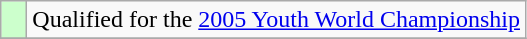<table class="wikitable" style="text-align: left;">
<tr>
<td width=10px bgcolor=#ccffcc></td>
<td>Qualified for the <a href='#'>2005 Youth World Championship</a></td>
</tr>
<tr>
</tr>
</table>
